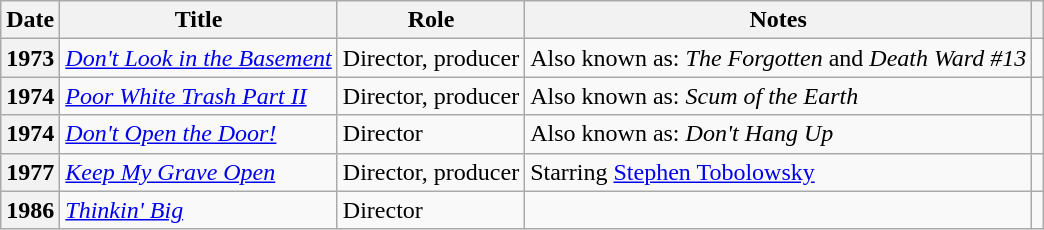<table class="wikitable sortable plainrowheaders">
<tr>
<th>Date</th>
<th>Title</th>
<th>Role</th>
<th class="unsortable">Notes</th>
<th class="unsortable"></th>
</tr>
<tr>
<th scope="row">1973</th>
<td><em><a href='#'>Don't Look in the Basement</a></em></td>
<td>Director, producer</td>
<td>Also known as: <em>The Forgotten</em> and <em>Death Ward #13</em></td>
<td style="text-align:center;"></td>
</tr>
<tr>
<th scope="row">1974</th>
<td><em><a href='#'>Poor White Trash Part II</a></em></td>
<td>Director, producer</td>
<td>Also known as: <em>Scum of the Earth</em></td>
<td style="text-align:center;"></td>
</tr>
<tr>
<th scope="row">1974</th>
<td><em><a href='#'>Don't Open the Door!</a></em></td>
<td>Director</td>
<td>Also known as: <em>Don't Hang Up</em></td>
<td style="text-align:center;"></td>
</tr>
<tr>
<th scope="row">1977</th>
<td><em><a href='#'>Keep My Grave Open</a></em></td>
<td>Director, producer</td>
<td>Starring <a href='#'>Stephen Tobolowsky</a></td>
<td style="text-align:center;"></td>
</tr>
<tr>
<th scope="row">1986</th>
<td><em><a href='#'>Thinkin' Big</a></em></td>
<td>Director</td>
<td></td>
<td style="text-align:center;"></td>
</tr>
</table>
